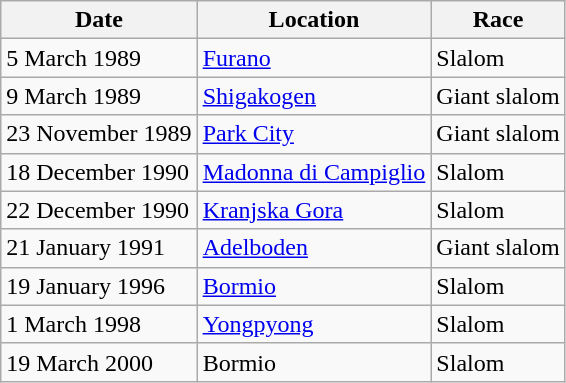<table class="wikitable">
<tr>
<th><strong>Date</strong></th>
<th>Location</th>
<th>Race</th>
</tr>
<tr>
<td>5 March 1989</td>
<td><a href='#'>Furano</a></td>
<td>Slalom</td>
</tr>
<tr>
<td>9 March 1989</td>
<td><a href='#'>Shigakogen</a></td>
<td>Giant slalom</td>
</tr>
<tr>
<td>23 November 1989</td>
<td><a href='#'>Park City</a></td>
<td>Giant slalom</td>
</tr>
<tr>
<td>18 December 1990</td>
<td><a href='#'>Madonna di Campiglio</a></td>
<td>Slalom</td>
</tr>
<tr>
<td>22 December 1990</td>
<td><a href='#'>Kranjska Gora</a></td>
<td>Slalom</td>
</tr>
<tr>
<td>21 January 1991</td>
<td><a href='#'>Adelboden</a></td>
<td>Giant slalom</td>
</tr>
<tr>
<td>19 January 1996</td>
<td><a href='#'>Bormio</a></td>
<td>Slalom</td>
</tr>
<tr>
<td>1 March 1998</td>
<td><a href='#'>Yongpyong</a></td>
<td>Slalom</td>
</tr>
<tr>
<td>19 March 2000</td>
<td>Bormio</td>
<td>Slalom</td>
</tr>
</table>
